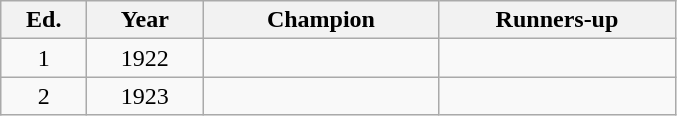<table class="wikitable" style=text-align:center>
<tr>
<th width=50>Ed.</th>
<th width=70>Year</th>
<th width=150>Champion</th>
<th width=150>Runners-up</th>
</tr>
<tr>
<td>1</td>
<td>1922</td>
<td><strong></strong></td>
<td></td>
</tr>
<tr>
<td>2</td>
<td>1923</td>
<td><strong></strong></td>
<td></td>
</tr>
</table>
